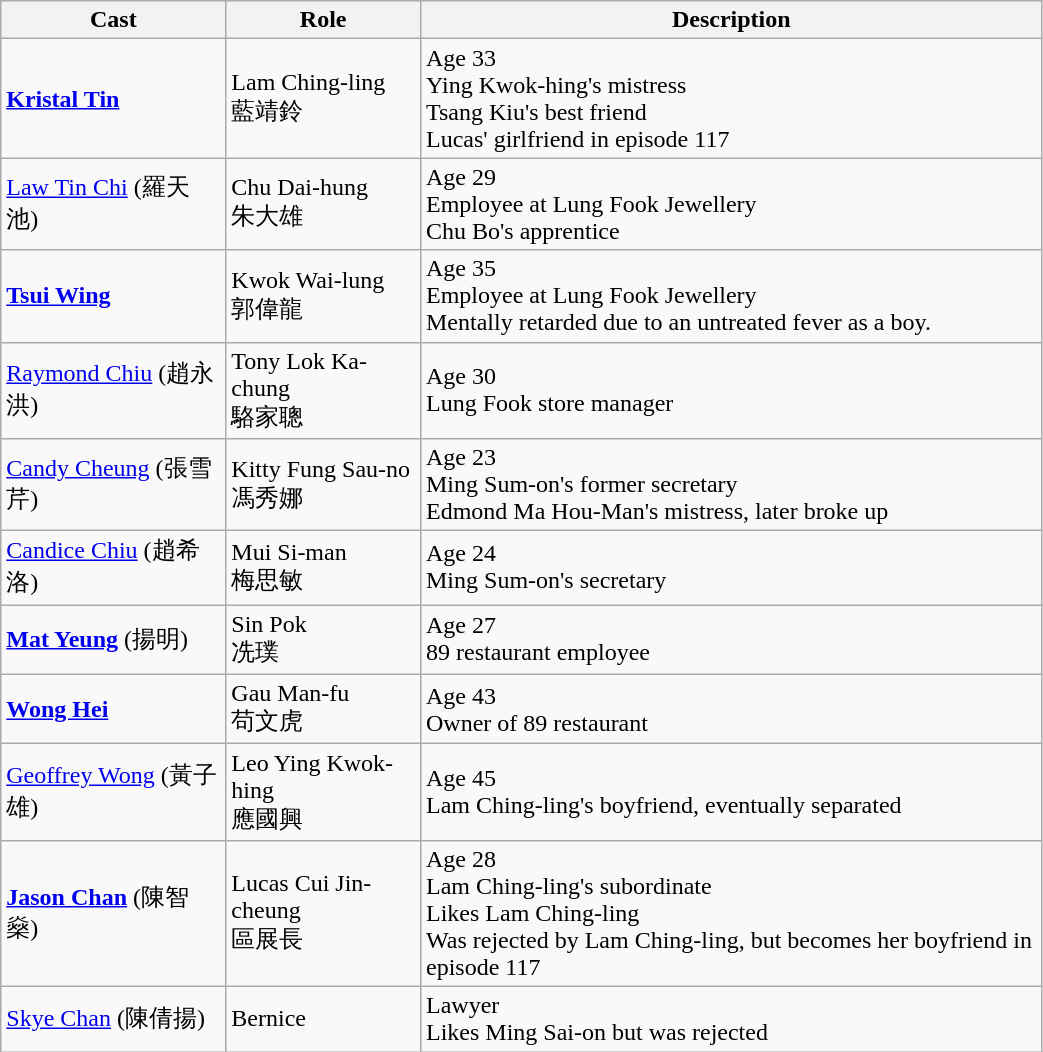<table class="wikitable" width="55%">
<tr>
<th>Cast</th>
<th>Role</th>
<th>Description</th>
</tr>
<tr>
<td><strong><a href='#'>Kristal Tin</a></strong></td>
<td>Lam Ching-ling <br> 藍靖鈴</td>
<td>Age 33<br>Ying Kwok-hing's mistress<br>Tsang Kiu's best friend<br>Lucas' girlfriend in episode 117</td>
</tr>
<tr>
<td><a href='#'>Law Tin Chi</a> (羅天池)</td>
<td>Chu Dai-hung <br> 朱大雄</td>
<td>Age 29 <br> Employee at Lung Fook Jewellery<br>Chu Bo's apprentice</td>
</tr>
<tr>
<td><strong><a href='#'>Tsui Wing</a></strong></td>
<td>Kwok Wai-lung <br> 郭偉龍</td>
<td>Age 35<br>Employee at Lung Fook Jewellery<br>Mentally retarded due to an untreated fever as a boy.</td>
</tr>
<tr>
<td><a href='#'>Raymond Chiu</a> (趙永洪)</td>
<td>Tony Lok Ka-chung <br> 駱家聰</td>
<td>Age 30 <br> Lung Fook store manager</td>
</tr>
<tr>
<td><a href='#'>Candy Cheung</a> (張雪芹)</td>
<td>Kitty Fung Sau-no <br> 馮秀娜</td>
<td>Age 23<br>Ming Sum-on's former secretary<br>Edmond Ma Hou-Man's mistress, later broke up</td>
</tr>
<tr>
<td><a href='#'>Candice Chiu</a> (趙希洛)</td>
<td>Mui Si-man <br> 梅思敏</td>
<td>Age 24<br>Ming Sum-on's secretary</td>
</tr>
<tr>
<td><strong><a href='#'>Mat Yeung</a></strong> (揚明)</td>
<td>Sin Pok <br> 冼璞</td>
<td>Age 27 <br> 89 restaurant employee</td>
</tr>
<tr>
<td><strong><a href='#'>Wong Hei</a></strong></td>
<td>Gau Man-fu <br> 苟文虎</td>
<td>Age 43 <br> Owner of 89 restaurant</td>
</tr>
<tr>
<td><a href='#'>Geoffrey Wong</a> (黃子雄)</td>
<td>Leo Ying Kwok-hing <br> 應國興</td>
<td>Age 45<br>Lam Ching-ling's boyfriend, eventually separated</td>
</tr>
<tr>
<td><strong><a href='#'>Jason Chan</a></strong> (陳智燊)</td>
<td>Lucas Cui Jin-cheung <br> 區展長</td>
<td>Age 28<br>Lam Ching-ling's subordinate<br>Likes Lam Ching-ling<br>Was rejected by Lam Ching-ling, but becomes her boyfriend in episode 117</td>
</tr>
<tr>
<td><a href='#'>Skye Chan</a> (陳倩揚)</td>
<td>Bernice</td>
<td>Lawyer <br> Likes Ming Sai-on but was rejected</td>
</tr>
</table>
